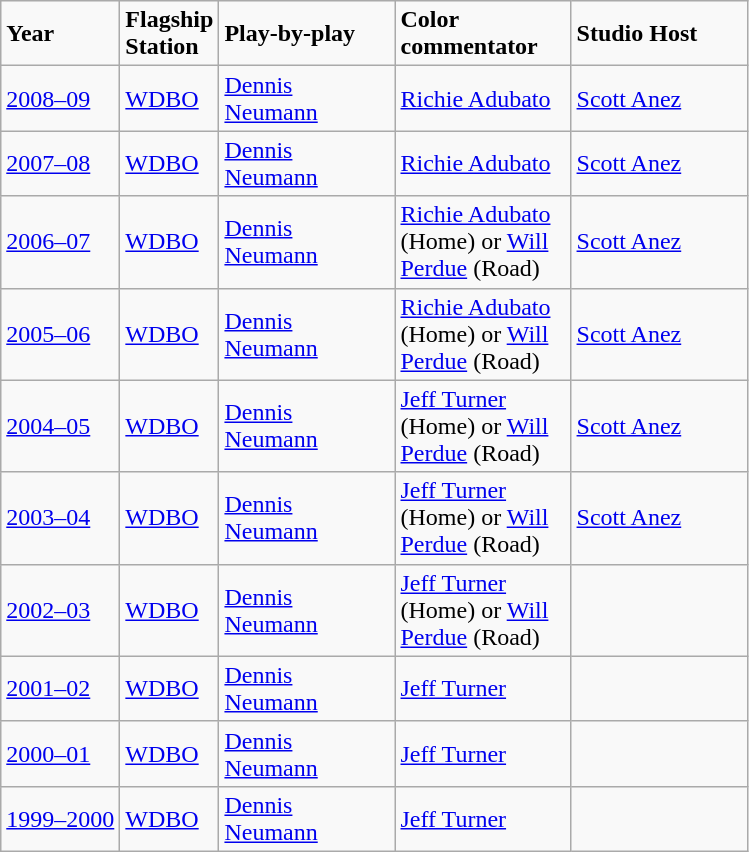<table class="wikitable">
<tr>
<td width=""><strong>Year</strong></td>
<td width="40"><strong>Flagship Station</strong></td>
<td width="110"><strong>Play-by-play</strong></td>
<td width="110"><strong>Color commentator</strong></td>
<td width="110"><strong>Studio Host</strong></td>
</tr>
<tr>
<td><a href='#'>2008–09</a></td>
<td><a href='#'>WDBO</a></td>
<td><a href='#'>Dennis Neumann</a></td>
<td><a href='#'>Richie Adubato</a></td>
<td><a href='#'>Scott Anez</a></td>
</tr>
<tr>
<td><a href='#'>2007–08</a></td>
<td><a href='#'>WDBO</a></td>
<td><a href='#'>Dennis Neumann</a></td>
<td><a href='#'>Richie Adubato</a></td>
<td><a href='#'>Scott Anez</a></td>
</tr>
<tr>
<td><a href='#'>2006–07</a></td>
<td><a href='#'>WDBO</a></td>
<td><a href='#'>Dennis Neumann</a></td>
<td><a href='#'>Richie Adubato</a> (Home) or <a href='#'>Will Perdue</a> (Road)</td>
<td><a href='#'>Scott Anez</a></td>
</tr>
<tr>
<td><a href='#'>2005–06</a></td>
<td><a href='#'>WDBO</a></td>
<td><a href='#'>Dennis Neumann</a></td>
<td><a href='#'>Richie Adubato</a> (Home) or <a href='#'>Will Perdue</a> (Road)</td>
<td><a href='#'>Scott Anez</a></td>
</tr>
<tr>
<td><a href='#'>2004–05</a></td>
<td><a href='#'>WDBO</a></td>
<td><a href='#'>Dennis Neumann</a></td>
<td><a href='#'>Jeff Turner</a> (Home) or <a href='#'>Will Perdue</a> (Road)</td>
<td><a href='#'>Scott Anez</a></td>
</tr>
<tr>
<td><a href='#'>2003–04</a></td>
<td><a href='#'>WDBO</a></td>
<td><a href='#'>Dennis Neumann</a></td>
<td><a href='#'>Jeff Turner</a> (Home) or <a href='#'>Will Perdue</a> (Road)</td>
<td><a href='#'>Scott Anez</a></td>
</tr>
<tr>
<td><a href='#'>2002–03</a></td>
<td><a href='#'>WDBO</a></td>
<td><a href='#'>Dennis Neumann</a></td>
<td><a href='#'>Jeff Turner</a> (Home) or <a href='#'>Will Perdue</a> (Road)</td>
<td></td>
</tr>
<tr>
<td><a href='#'>2001–02</a></td>
<td><a href='#'>WDBO</a></td>
<td><a href='#'>Dennis Neumann</a></td>
<td><a href='#'>Jeff Turner</a></td>
<td></td>
</tr>
<tr>
<td><a href='#'>2000–01</a></td>
<td><a href='#'>WDBO</a></td>
<td><a href='#'>Dennis Neumann</a></td>
<td><a href='#'>Jeff Turner</a></td>
<td></td>
</tr>
<tr>
<td><a href='#'>1999–2000</a></td>
<td><a href='#'>WDBO</a></td>
<td><a href='#'>Dennis Neumann</a></td>
<td><a href='#'>Jeff Turner</a></td>
<td></td>
</tr>
</table>
